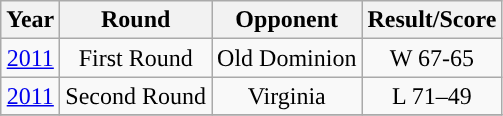<table class="wikitable" style="text-align:center;">
<tr>
<th>Year</th>
<th>Round</th>
<th>Opponent</th>
<th>Result/Score</th>
</tr>
<tr align="center">
<td><a href='#'>2011</a></td>
<td>First Round</td>
<td>Old Dominion</td>
<td>W 67-65</td>
</tr>
<tr align="center">
<td><a href='#'>2011</a></td>
<td>Second Round</td>
<td>Virginia</td>
<td>L 71–49</td>
</tr>
<tr align="center">
</tr>
</table>
